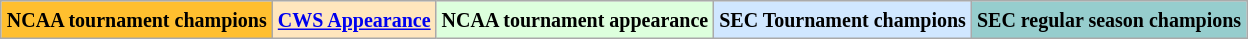<table class="wikitable" style="margin:1em auto;">
<tr>
<td bgcolor="#FFBF2F"><small><strong>NCAA tournament champions</strong></small></td>
<td bgcolor="#FFE6BD"><small><strong><a href='#'>CWS Appearance</a></strong></small></td>
<td bgcolor="#DDFFDD"><small><strong>NCAA tournament appearance</strong></small></td>
<td bgcolor="#D0E7FF"><small><strong>SEC Tournament champions</strong></small></td>
<td bgcolor="#96CDCD"><small><strong>SEC regular season champions</strong></small></td>
</tr>
</table>
